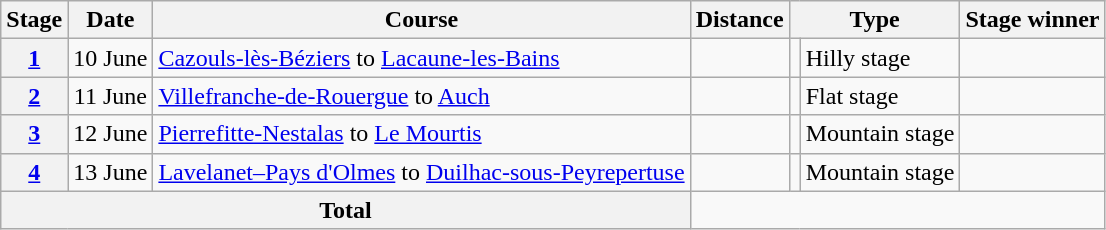<table class="wikitable">
<tr>
<th scope="col">Stage</th>
<th scope="col">Date</th>
<th scope="col">Course</th>
<th scope="col">Distance</th>
<th scope="col" colspan="2">Type</th>
<th scope="col">Stage winner</th>
</tr>
<tr>
<th scope="row" style="text-align:center;"><a href='#'>1</a></th>
<td style="text-align:center;">10 June</td>
<td><a href='#'>Cazouls-lès-Béziers</a> to <a href='#'>Lacaune-les-Bains</a></td>
<td style="text-align:center;"></td>
<td></td>
<td>Hilly stage</td>
<td></td>
</tr>
<tr>
<th scope="row" style="text-align:center;"><a href='#'>2</a></th>
<td style="text-align:center;">11 June</td>
<td><a href='#'>Villefranche-de-Rouergue</a> to <a href='#'>Auch</a></td>
<td style="text-align:center;"></td>
<td></td>
<td>Flat stage</td>
<td></td>
</tr>
<tr>
<th scope="row" style="text-align:center;"><a href='#'>3</a></th>
<td style="text-align:center;">12 June</td>
<td><a href='#'>Pierrefitte-Nestalas</a> to <a href='#'>Le Mourtis</a></td>
<td style="text-align:center;"></td>
<td></td>
<td>Mountain stage</td>
<td></td>
</tr>
<tr>
<th scope="row" style="text-align:center;"><a href='#'>4</a></th>
<td style="text-align:center;">13 June</td>
<td><a href='#'>Lavelanet–Pays d'Olmes</a> to <a href='#'>Duilhac-sous-Peyrepertuse</a></td>
<td style="text-align:center;"></td>
<td></td>
<td>Mountain stage</td>
<td></td>
</tr>
<tr>
<th colspan="3">Total</th>
<td colspan="4" style="text-align:center;"></td>
</tr>
</table>
